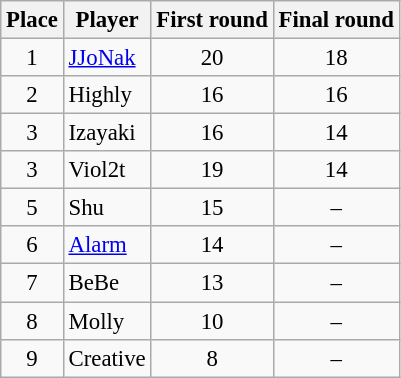<table class="wikitable" style="font-size:95%">
<tr>
<th>Place</th>
<th>Player</th>
<th>First round</th>
<th>Final round</th>
</tr>
<tr>
<td align="center">1</td>
<td><a href='#'>JJoNak</a></td>
<td align="center">20</td>
<td align="center">18</td>
</tr>
<tr>
<td align="center">2</td>
<td>Highly</td>
<td align="center">16</td>
<td align="center">16</td>
</tr>
<tr>
<td align="center">3</td>
<td>Izayaki</td>
<td align="center">16</td>
<td align="center">14</td>
</tr>
<tr>
<td align="center">3</td>
<td>Viol2t</td>
<td align="center">19</td>
<td align="center">14</td>
</tr>
<tr>
<td align="center">5</td>
<td>Shu</td>
<td align="center">15</td>
<td align="center">–</td>
</tr>
<tr>
<td align="center">6</td>
<td><a href='#'>Alarm</a></td>
<td align="center">14</td>
<td align="center">–</td>
</tr>
<tr>
<td align="center">7</td>
<td>BeBe</td>
<td align="center">13</td>
<td align="center">–</td>
</tr>
<tr>
<td align="center">8</td>
<td>Molly</td>
<td align="center">10</td>
<td align="center">–</td>
</tr>
<tr>
<td align="center">9</td>
<td>Creative</td>
<td align="center">8</td>
<td align="center">–</td>
</tr>
</table>
